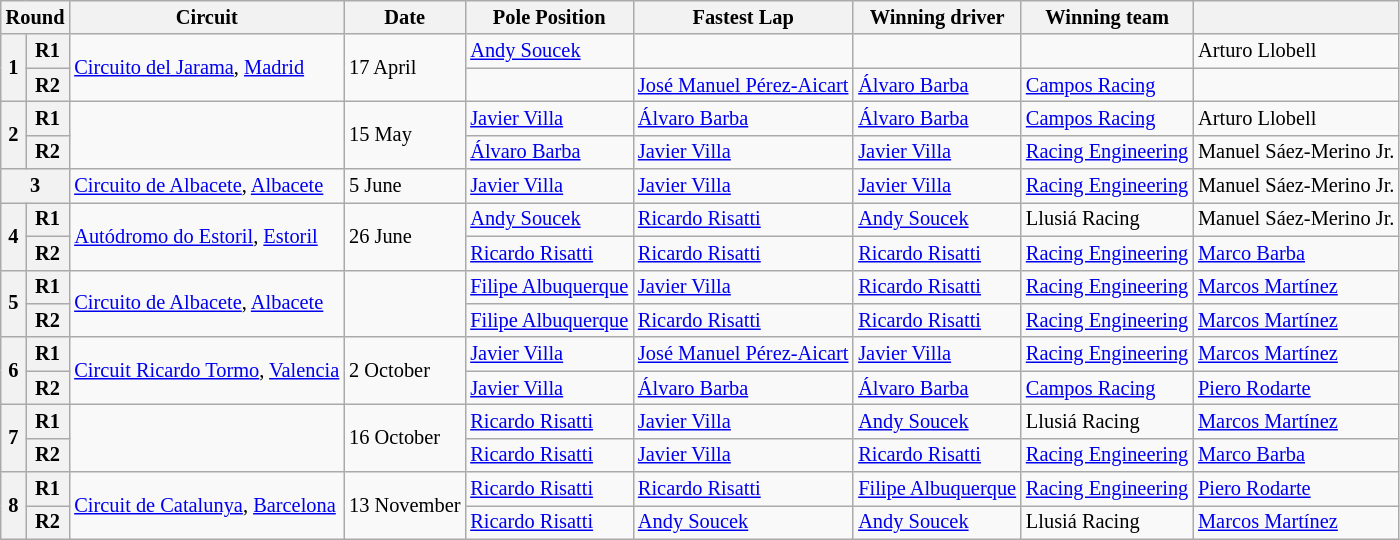<table class="wikitable" style="font-size: 85%;">
<tr>
<th colspan=2>Round</th>
<th>Circuit</th>
<th>Date</th>
<th>Pole Position</th>
<th>Fastest Lap</th>
<th>Winning driver</th>
<th>Winning team</th>
<th></th>
</tr>
<tr>
<th rowspan=2>1</th>
<th>R1</th>
<td rowspan=2> <a href='#'>Circuito del Jarama</a>, <a href='#'>Madrid</a></td>
<td rowspan=2>17 April</td>
<td> <a href='#'>Andy Soucek</a></td>
<td></td>
<td></td>
<td></td>
<td> Arturo Llobell</td>
</tr>
<tr>
<th>R2</th>
<td></td>
<td> <a href='#'>José Manuel Pérez-Aicart</a></td>
<td> <a href='#'>Álvaro Barba</a></td>
<td><a href='#'>Campos Racing</a></td>
<td></td>
</tr>
<tr>
<th rowspan=2>2</th>
<th>R1</th>
<td rowspan=2></td>
<td rowspan=2>15 May</td>
<td> <a href='#'>Javier Villa</a></td>
<td> <a href='#'>Álvaro Barba</a></td>
<td> <a href='#'>Álvaro Barba</a></td>
<td><a href='#'>Campos Racing</a></td>
<td> Arturo Llobell</td>
</tr>
<tr>
<th>R2</th>
<td> <a href='#'>Álvaro Barba</a></td>
<td> <a href='#'>Javier Villa</a></td>
<td> <a href='#'>Javier Villa</a></td>
<td><a href='#'>Racing Engineering</a></td>
<td> Manuel Sáez-Merino Jr.</td>
</tr>
<tr>
<th colspan=2>3</th>
<td> <a href='#'>Circuito de Albacete</a>, <a href='#'>Albacete</a></td>
<td>5 June</td>
<td> <a href='#'>Javier Villa</a></td>
<td> <a href='#'>Javier Villa</a></td>
<td> <a href='#'>Javier Villa</a></td>
<td><a href='#'>Racing Engineering</a></td>
<td> Manuel Sáez-Merino Jr.</td>
</tr>
<tr>
<th rowspan=2>4</th>
<th>R1</th>
<td rowspan=2> <a href='#'>Autódromo do Estoril</a>, <a href='#'>Estoril</a></td>
<td rowspan=2>26 June</td>
<td> <a href='#'>Andy Soucek</a></td>
<td> <a href='#'>Ricardo Risatti</a></td>
<td> <a href='#'>Andy Soucek</a></td>
<td>Llusiá Racing</td>
<td> Manuel Sáez-Merino Jr.</td>
</tr>
<tr>
<th>R2</th>
<td> <a href='#'>Ricardo Risatti</a></td>
<td> <a href='#'>Ricardo Risatti</a></td>
<td> <a href='#'>Ricardo Risatti</a></td>
<td><a href='#'>Racing Engineering</a></td>
<td> <a href='#'>Marco Barba</a></td>
</tr>
<tr>
<th rowspan=2>5</th>
<th>R1</th>
<td rowspan=2> <a href='#'>Circuito de Albacete</a>, <a href='#'>Albacete</a></td>
<td rowspan=2></td>
<td> <a href='#'>Filipe Albuquerque</a></td>
<td> <a href='#'>Javier Villa</a></td>
<td> <a href='#'>Ricardo Risatti</a></td>
<td><a href='#'>Racing Engineering</a></td>
<td> <a href='#'>Marcos Martínez</a></td>
</tr>
<tr>
<th>R2</th>
<td> <a href='#'>Filipe Albuquerque</a></td>
<td> <a href='#'>Ricardo Risatti</a></td>
<td> <a href='#'>Ricardo Risatti</a></td>
<td><a href='#'>Racing Engineering</a></td>
<td> <a href='#'>Marcos Martínez</a></td>
</tr>
<tr>
<th rowspan=2>6</th>
<th>R1</th>
<td rowspan=2> <a href='#'>Circuit Ricardo Tormo</a>, <a href='#'>Valencia</a></td>
<td rowspan=2>2 October</td>
<td> <a href='#'>Javier Villa</a></td>
<td> <a href='#'>José Manuel Pérez-Aicart</a></td>
<td> <a href='#'>Javier Villa</a></td>
<td><a href='#'>Racing Engineering</a></td>
<td> <a href='#'>Marcos Martínez</a></td>
</tr>
<tr>
<th>R2</th>
<td> <a href='#'>Javier Villa</a></td>
<td> <a href='#'>Álvaro Barba</a></td>
<td> <a href='#'>Álvaro Barba</a></td>
<td><a href='#'>Campos Racing</a></td>
<td> <a href='#'>Piero Rodarte</a></td>
</tr>
<tr>
<th rowspan=2>7</th>
<th>R1</th>
<td rowspan=2></td>
<td rowspan=2>16 October</td>
<td> <a href='#'>Ricardo Risatti</a></td>
<td> <a href='#'>Javier Villa</a></td>
<td> <a href='#'>Andy Soucek</a></td>
<td>Llusiá Racing</td>
<td> <a href='#'>Marcos Martínez</a></td>
</tr>
<tr>
<th>R2</th>
<td> <a href='#'>Ricardo Risatti</a></td>
<td> <a href='#'>Javier Villa</a></td>
<td> <a href='#'>Ricardo Risatti</a></td>
<td><a href='#'>Racing Engineering</a></td>
<td> <a href='#'>Marco Barba</a></td>
</tr>
<tr>
<th rowspan=2>8</th>
<th>R1</th>
<td rowspan=2> <a href='#'>Circuit de Catalunya</a>, <a href='#'>Barcelona</a></td>
<td rowspan=2>13 November</td>
<td> <a href='#'>Ricardo Risatti</a></td>
<td> <a href='#'>Ricardo Risatti</a></td>
<td> <a href='#'>Filipe Albuquerque</a></td>
<td><a href='#'>Racing Engineering</a></td>
<td> <a href='#'>Piero Rodarte</a></td>
</tr>
<tr>
<th>R2</th>
<td> <a href='#'>Ricardo Risatti</a></td>
<td> <a href='#'>Andy Soucek</a></td>
<td> <a href='#'>Andy Soucek</a></td>
<td>Llusiá Racing</td>
<td> <a href='#'>Marcos Martínez</a></td>
</tr>
</table>
